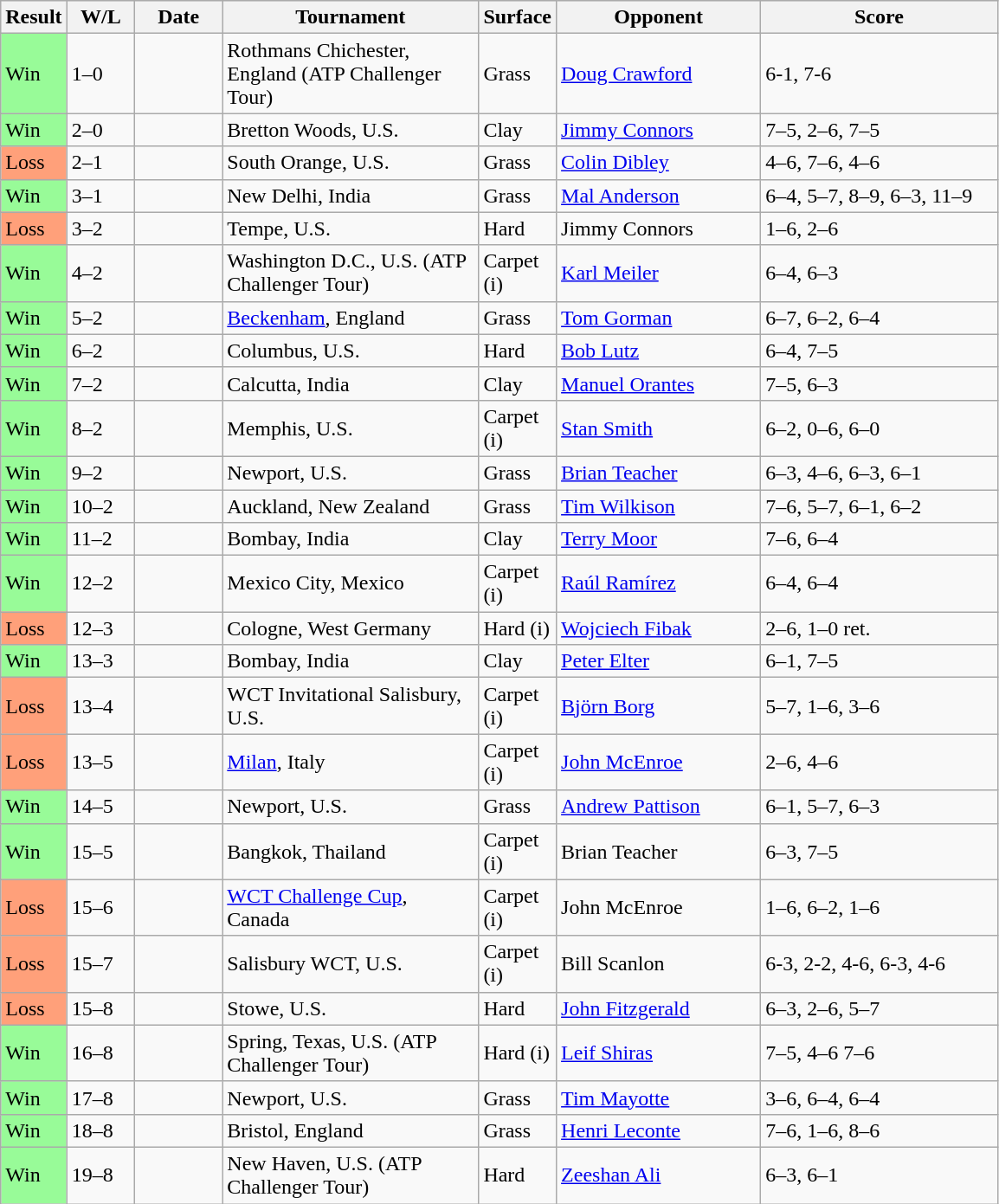<table class="sortable wikitable">
<tr style="background:#eeeeee;">
<th style="width:40px">Result</th>
<th style="width:45px" class="unsortable">W/L</th>
<th style="width:60px">Date</th>
<th style="width:190px">Tournament</th>
<th style="width:50px">Surface</th>
<th style="width:150px">Opponent</th>
<th style="width:175px" class="unsortable">Score</th>
</tr>
<tr>
<td style="background:#98fb98;">Win</td>
<td>1–0</td>
<td></td>
<td>Rothmans Chichester, England (ATP Challenger Tour)</td>
<td>Grass</td>
<td> <a href='#'>Doug Crawford</a></td>
<td>6-1, 7-6</td>
</tr>
<tr>
<td style="background:#98fb98;">Win</td>
<td>2–0</td>
<td></td>
<td>Bretton Woods, U.S.</td>
<td>Clay</td>
<td> <a href='#'>Jimmy Connors</a></td>
<td>7–5, 2–6, 7–5</td>
</tr>
<tr>
<td style="background:#ffa07a;">Loss</td>
<td>2–1</td>
<td></td>
<td>South Orange, U.S.</td>
<td>Grass</td>
<td> <a href='#'>Colin Dibley</a></td>
<td>4–6, 7–6, 4–6</td>
</tr>
<tr>
<td style="background:#98fb98;">Win</td>
<td>3–1</td>
<td></td>
<td>New Delhi, India</td>
<td>Grass</td>
<td> <a href='#'>Mal Anderson</a></td>
<td>6–4, 5–7, 8–9, 6–3, 11–9</td>
</tr>
<tr>
<td style="background:#ffa07a;">Loss</td>
<td>3–2</td>
<td></td>
<td>Tempe, U.S.</td>
<td>Hard</td>
<td> Jimmy Connors</td>
<td>1–6, 2–6</td>
</tr>
<tr>
<td style="background:#98fb98;">Win</td>
<td>4–2</td>
<td></td>
<td>Washington D.C., U.S. (ATP Challenger Tour)</td>
<td>Carpet (i)</td>
<td> <a href='#'>Karl Meiler</a></td>
<td>6–4, 6–3</td>
</tr>
<tr>
<td style="background:#98fb98;">Win</td>
<td>5–2</td>
<td></td>
<td><a href='#'>Beckenham</a>, England</td>
<td>Grass</td>
<td> <a href='#'>Tom Gorman</a></td>
<td>6–7, 6–2, 6–4</td>
</tr>
<tr>
<td style="background:#98fb98;">Win</td>
<td>6–2</td>
<td></td>
<td>Columbus, U.S.</td>
<td>Hard</td>
<td> <a href='#'>Bob Lutz</a></td>
<td>6–4, 7–5</td>
</tr>
<tr>
<td style="background:#98fb98;">Win</td>
<td>7–2</td>
<td></td>
<td>Calcutta, India</td>
<td>Clay</td>
<td> <a href='#'>Manuel Orantes</a></td>
<td>7–5, 6–3</td>
</tr>
<tr>
<td style="background:#98fb98;">Win</td>
<td>8–2</td>
<td></td>
<td>Memphis, U.S.</td>
<td>Carpet (i)</td>
<td> <a href='#'>Stan Smith</a></td>
<td>6–2, 0–6, 6–0</td>
</tr>
<tr>
<td style="background:#98fb98;">Win</td>
<td>9–2</td>
<td></td>
<td>Newport, U.S.</td>
<td>Grass</td>
<td> <a href='#'>Brian Teacher</a></td>
<td>6–3, 4–6, 6–3, 6–1</td>
</tr>
<tr>
<td style="background:#98fb98;">Win</td>
<td>10–2</td>
<td></td>
<td>Auckland, New Zealand</td>
<td>Grass</td>
<td> <a href='#'>Tim Wilkison</a></td>
<td>7–6, 5–7, 6–1, 6–2</td>
</tr>
<tr>
<td style="background:#98fb98;">Win</td>
<td>11–2</td>
<td></td>
<td>Bombay, India</td>
<td>Clay</td>
<td> <a href='#'>Terry Moor</a></td>
<td>7–6, 6–4</td>
</tr>
<tr>
<td style="background:#98fb98;">Win</td>
<td>12–2</td>
<td></td>
<td>Mexico City, Mexico</td>
<td>Carpet (i)</td>
<td> <a href='#'>Raúl Ramírez</a></td>
<td>6–4, 6–4</td>
</tr>
<tr>
<td style="background:#ffa07a;">Loss</td>
<td>12–3</td>
<td></td>
<td>Cologne, West Germany</td>
<td>Hard (i)</td>
<td> <a href='#'>Wojciech Fibak</a></td>
<td>2–6, 1–0 ret.</td>
</tr>
<tr>
<td style="background:#98fb98;">Win</td>
<td>13–3</td>
<td></td>
<td>Bombay, India</td>
<td>Clay</td>
<td> <a href='#'>Peter Elter</a></td>
<td>6–1, 7–5</td>
</tr>
<tr>
<td style="background:#ffa07a;">Loss</td>
<td>13–4</td>
<td></td>
<td>WCT Invitational Salisbury, U.S.</td>
<td>Carpet (i)</td>
<td> <a href='#'>Björn Borg</a></td>
<td>5–7, 1–6, 3–6</td>
</tr>
<tr>
<td style="background:#ffa07a;">Loss</td>
<td>13–5</td>
<td></td>
<td><a href='#'>Milan</a>, Italy</td>
<td>Carpet (i)</td>
<td> <a href='#'>John McEnroe</a></td>
<td>2–6, 4–6</td>
</tr>
<tr>
<td style="background:#98fb98;">Win</td>
<td>14–5</td>
<td></td>
<td>Newport, U.S.</td>
<td>Grass</td>
<td> <a href='#'>Andrew Pattison</a></td>
<td>6–1, 5–7, 6–3</td>
</tr>
<tr>
<td style="background:#98fb98;">Win</td>
<td>15–5</td>
<td></td>
<td>Bangkok, Thailand</td>
<td>Carpet (i)</td>
<td> Brian Teacher</td>
<td>6–3, 7–5</td>
</tr>
<tr>
<td style="background:#ffa07a;">Loss</td>
<td>15–6</td>
<td></td>
<td><a href='#'>WCT Challenge Cup</a>, Canada</td>
<td>Carpet (i)</td>
<td> John McEnroe</td>
<td>1–6, 6–2, 1–6</td>
</tr>
<tr>
<td style="background:#ffa07a;">Loss</td>
<td>15–7</td>
<td></td>
<td>Salisbury WCT, U.S.</td>
<td>Carpet (i)</td>
<td> Bill Scanlon</td>
<td>6-3, 2-2, 4-6, 6-3, 4-6</td>
</tr>
<tr>
<td style="background:#ffa07a;">Loss</td>
<td>15–8</td>
<td></td>
<td>Stowe, U.S.</td>
<td>Hard</td>
<td> <a href='#'>John Fitzgerald</a></td>
<td>6–3, 2–6, 5–7</td>
</tr>
<tr>
<td style="background:#98fb98;">Win</td>
<td>16–8</td>
<td></td>
<td>Spring, Texas, U.S. (ATP Challenger Tour)</td>
<td>Hard (i)</td>
<td> <a href='#'>Leif Shiras</a></td>
<td>7–5, 4–6 7–6</td>
</tr>
<tr>
<td style="background:#98fb98;">Win</td>
<td>17–8</td>
<td></td>
<td>Newport, U.S.</td>
<td>Grass</td>
<td> <a href='#'>Tim Mayotte</a></td>
<td>3–6, 6–4, 6–4</td>
</tr>
<tr>
<td style="background:#98fb98;">Win</td>
<td>18–8</td>
<td></td>
<td>Bristol, England</td>
<td>Grass</td>
<td> <a href='#'>Henri Leconte</a></td>
<td>7–6, 1–6, 8–6</td>
</tr>
<tr>
<td style="background:#98fb98;">Win</td>
<td>19–8</td>
<td></td>
<td>New Haven, U.S. (ATP Challenger Tour)</td>
<td>Hard</td>
<td> <a href='#'>Zeeshan Ali</a></td>
<td>6–3, 6–1</td>
</tr>
</table>
